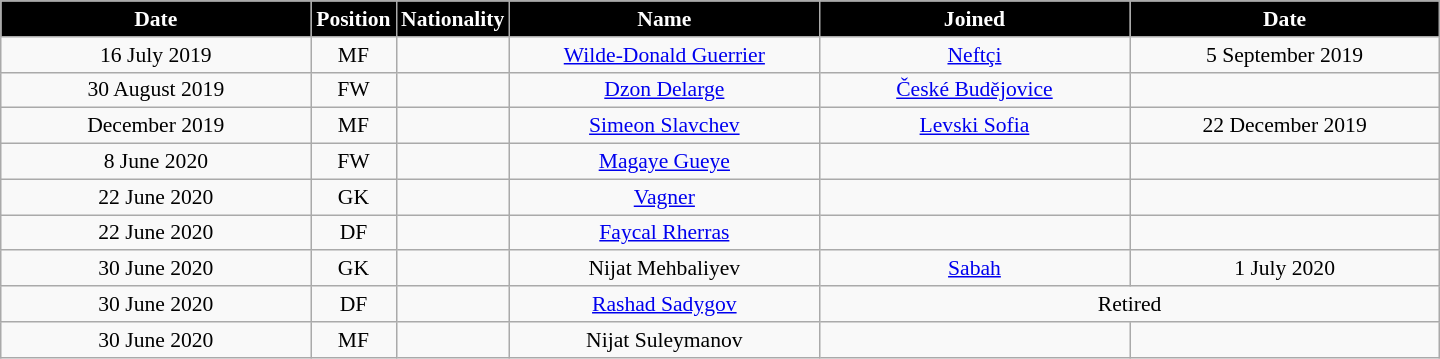<table class="wikitable"  style="text-align:center; font-size:90%; ">
<tr>
<th style="background:#000000; color:#fff; width:200px;">Date</th>
<th style="background:#000000; color:#fff; width:50px;">Position</th>
<th style="background:#000000; color:#fff; width:50px;">Nationality</th>
<th style="background:#000000; color:#fff; width:200px;">Name</th>
<th style="background:#000000; color:#fff; width:200px;">Joined</th>
<th style="background:#000000; color:#fff; width:200px;">Date</th>
</tr>
<tr>
<td>16 July 2019</td>
<td>MF</td>
<td></td>
<td><a href='#'>Wilde-Donald Guerrier</a></td>
<td><a href='#'>Neftçi</a></td>
<td>5 September 2019</td>
</tr>
<tr>
<td>30 August 2019</td>
<td>FW</td>
<td></td>
<td><a href='#'>Dzon Delarge</a></td>
<td><a href='#'>České Budějovice</a></td>
<td></td>
</tr>
<tr>
<td>December 2019</td>
<td>MF</td>
<td></td>
<td><a href='#'>Simeon Slavchev</a></td>
<td><a href='#'>Levski Sofia</a></td>
<td>22 December 2019</td>
</tr>
<tr>
<td>8 June 2020</td>
<td>FW</td>
<td></td>
<td><a href='#'>Magaye Gueye</a></td>
<td></td>
<td></td>
</tr>
<tr>
<td>22 June 2020</td>
<td>GK</td>
<td></td>
<td><a href='#'>Vagner</a></td>
<td></td>
<td></td>
</tr>
<tr>
<td>22 June 2020</td>
<td>DF</td>
<td></td>
<td><a href='#'>Faycal Rherras</a></td>
<td></td>
<td></td>
</tr>
<tr>
<td>30 June 2020</td>
<td>GK</td>
<td></td>
<td>Nijat Mehbaliyev</td>
<td><a href='#'>Sabah</a></td>
<td>1 July 2020</td>
</tr>
<tr>
<td>30 June 2020</td>
<td>DF</td>
<td></td>
<td><a href='#'>Rashad Sadygov</a></td>
<td colspan="2">Retired</td>
</tr>
<tr>
<td>30 June 2020</td>
<td>MF</td>
<td></td>
<td>Nijat Suleymanov</td>
<td></td>
<td></td>
</tr>
</table>
